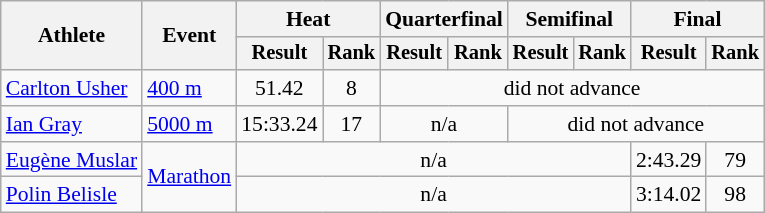<table class=wikitable style="font-size:90%">
<tr>
<th rowspan="2">Athlete</th>
<th rowspan="2">Event</th>
<th colspan="2">Heat</th>
<th colspan="2">Quarterfinal</th>
<th colspan="2">Semifinal</th>
<th colspan="2">Final</th>
</tr>
<tr style="font-size:95%">
<th>Result</th>
<th>Rank</th>
<th>Result</th>
<th>Rank</th>
<th>Result</th>
<th>Rank</th>
<th>Result</th>
<th>Rank</th>
</tr>
<tr align=center>
<td align=left><a href='#'>Carlton Usher</a></td>
<td align=left><a href='#'>400 m</a></td>
<td>51.42</td>
<td>8</td>
<td colspan=6>did not advance</td>
</tr>
<tr align=center>
<td align=left><a href='#'>Ian Gray</a></td>
<td align=left><a href='#'>5000 m</a></td>
<td>15:33.24</td>
<td>17</td>
<td colspan=2>n/a</td>
<td colspan=4>did not advance</td>
</tr>
<tr align=center>
<td align=left><a href='#'>Eugène Muslar</a></td>
<td align=left rowspan=2><a href='#'>Marathon</a></td>
<td colspan=6>n/a</td>
<td>2:43.29</td>
<td>79</td>
</tr>
<tr align=center>
<td align=left><a href='#'>Polin Belisle</a></td>
<td colspan=6>n/a</td>
<td>3:14.02</td>
<td>98</td>
</tr>
</table>
